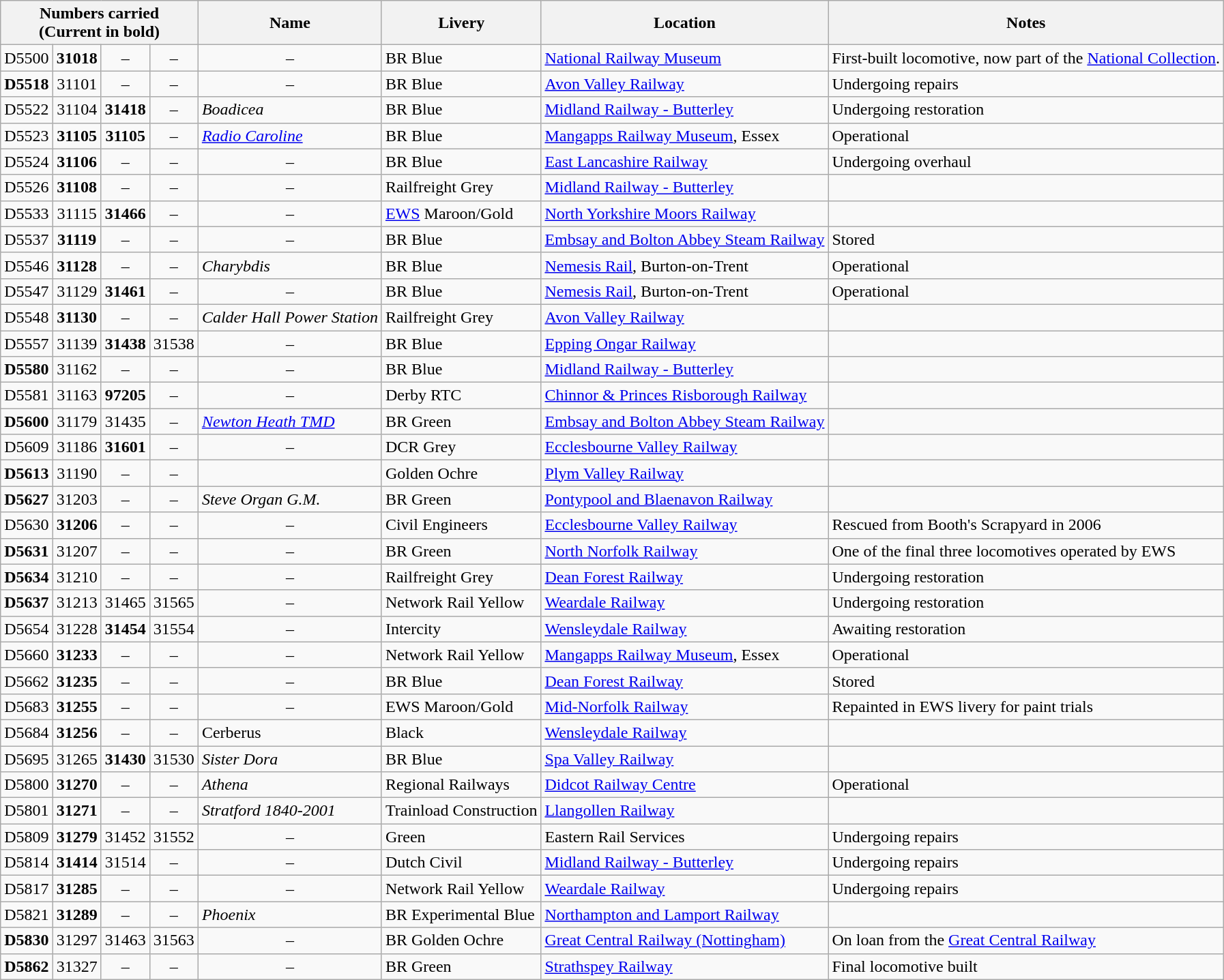<table class="wikitable" style="text-align:center">
<tr>
<th colspan="4">Numbers carried <br>(Current in bold)</th>
<th>Name</th>
<th>Livery</th>
<th>Location</th>
<th>Notes</th>
</tr>
<tr>
<td>D5500</td>
<td><strong>31018</strong></td>
<td>–</td>
<td>–</td>
<td>–</td>
<td align="left">BR Blue</td>
<td align="left"><a href='#'>National Railway Museum</a></td>
<td align="left">First-built locomotive, now part of the <a href='#'>National Collection</a>.</td>
</tr>
<tr>
<td><strong>D5518</strong></td>
<td>31101</td>
<td>–</td>
<td>–</td>
<td>–</td>
<td align="left">BR Blue</td>
<td align="left"><a href='#'>Avon Valley Railway</a></td>
<td align="left">Undergoing repairs</td>
</tr>
<tr>
<td>D5522</td>
<td>31104</td>
<td><strong>31418</strong></td>
<td>–</td>
<td align="left"><em>Boadicea</em></td>
<td align="left">BR Blue</td>
<td align="left"><a href='#'>Midland Railway - Butterley</a></td>
<td align="left">Undergoing restoration</td>
</tr>
<tr>
<td>D5523</td>
<td><strong>31105</strong></td>
<td><strong>31105</strong></td>
<td>–</td>
<td align="left"><em><a href='#'>Radio Caroline</a></em></td>
<td align="left">BR Blue</td>
<td align="left"><a href='#'>Mangapps Railway Museum</a>, Essex</td>
<td align="left">Operational</td>
</tr>
<tr>
<td>D5524</td>
<td><strong>31106</strong></td>
<td>–</td>
<td>–</td>
<td>–</td>
<td style="text-align:left;">BR Blue</td>
<td style="text-align:left;"><a href='#'>East Lancashire Railway</a></td>
<td align="left">Undergoing overhaul</td>
</tr>
<tr>
<td>D5526</td>
<td><strong>31108</strong></td>
<td>–</td>
<td>–</td>
<td>–</td>
<td style="text-align:left;">Railfreight Grey</td>
<td style="text-align:left;"><a href='#'>Midland Railway - Butterley</a></td>
<td></td>
</tr>
<tr>
<td>D5533</td>
<td>31115</td>
<td><strong>31466</strong></td>
<td>–</td>
<td>–</td>
<td style="text-align:left;"><a href='#'>EWS</a> Maroon/Gold</td>
<td style="text-align:left;"><a href='#'>North Yorkshire Moors Railway</a></td>
<td style="text-align:left;"></td>
</tr>
<tr>
<td>D5537</td>
<td><strong>31119</strong></td>
<td>–</td>
<td>–</td>
<td>–</td>
<td style="text-align:left;">BR Blue</td>
<td style="text-align:left;"><a href='#'>Embsay and Bolton Abbey Steam Railway</a></td>
<td style="text-align:left;">Stored</td>
</tr>
<tr>
<td>D5546</td>
<td><strong>31128</strong></td>
<td>–</td>
<td>–</td>
<td style="text-align:left;"><em>Charybdis</em></td>
<td style="text-align:left;">BR Blue</td>
<td style="text-align:left;"><a href='#'>Nemesis Rail</a>, Burton-on-Trent</td>
<td style="text-align:left;">Operational</td>
</tr>
<tr>
<td>D5547</td>
<td>31129</td>
<td><strong>31461</strong></td>
<td>–</td>
<td>–</td>
<td style="text-align:left;">BR Blue</td>
<td style="text-align:left;"><a href='#'>Nemesis Rail</a>, Burton-on-Trent</td>
<td style="text-align:left;">Operational</td>
</tr>
<tr>
<td>D5548</td>
<td><strong>31130</strong></td>
<td>–</td>
<td>–</td>
<td style="text-align:left;"><em>Calder Hall Power Station</em></td>
<td style="text-align:left;">Railfreight Grey</td>
<td style="text-align:left;"><a href='#'>Avon Valley Railway</a></td>
<td></td>
</tr>
<tr>
<td>D5557</td>
<td>31139</td>
<td><strong>31438</strong></td>
<td>31538</td>
<td>–</td>
<td style="text-align:left;">BR Blue</td>
<td style="text-align:left;"><a href='#'>Epping Ongar Railway</a></td>
<td></td>
</tr>
<tr>
<td><strong>D5580</strong></td>
<td>31162</td>
<td>–</td>
<td>–</td>
<td>–</td>
<td style="text-align:left;">BR Blue</td>
<td style="text-align:left;"><a href='#'>Midland Railway - Butterley</a></td>
<td></td>
</tr>
<tr>
<td>D5581</td>
<td>31163</td>
<td><strong>97205</strong></td>
<td>–</td>
<td>–</td>
<td style="text-align:left;">Derby RTC</td>
<td style="text-align:left;"><a href='#'>Chinnor & Princes Risborough Railway</a></td>
<td></td>
</tr>
<tr>
<td><strong>D5600</strong></td>
<td>31179</td>
<td>31435</td>
<td>–</td>
<td align="left"><em><a href='#'>Newton Heath TMD</a></em></td>
<td align="left">BR Green</td>
<td align="left"><a href='#'>Embsay and Bolton Abbey Steam Railway</a></td>
<td align="left"></td>
</tr>
<tr>
<td>D5609</td>
<td>31186</td>
<td><strong>31601</strong></td>
<td>–</td>
<td>–</td>
<td align="left">DCR Grey</td>
<td align="left"><a href='#'>Ecclesbourne Valley Railway</a></td>
<td></td>
</tr>
<tr>
<td><strong>D5613</strong></td>
<td>31190</td>
<td>–</td>
<td>–</td>
<td align="left"></td>
<td align="left">Golden Ochre</td>
<td align="left"><a href='#'>Plym Valley Railway</a></td>
<td></td>
</tr>
<tr>
<td><strong>D5627</strong></td>
<td>31203</td>
<td>–</td>
<td>–</td>
<td align="left"><em>Steve Organ G.M.</em></td>
<td align="left">BR Green</td>
<td align="left"><a href='#'>Pontypool and Blaenavon Railway</a></td>
<td></td>
</tr>
<tr>
<td>D5630</td>
<td><strong>31206</strong></td>
<td>–</td>
<td>–</td>
<td>–</td>
<td align="left">Civil Engineers</td>
<td align="left"><a href='#'>Ecclesbourne Valley Railway</a></td>
<td align="left">Rescued from Booth's Scrapyard in 2006</td>
</tr>
<tr>
<td><strong>D5631</strong></td>
<td>31207</td>
<td>–</td>
<td>–</td>
<td>–</td>
<td align="left">BR Green</td>
<td align="left"><a href='#'>North Norfolk Railway</a></td>
<td align="left">One of the final three locomotives operated by EWS</td>
</tr>
<tr>
<td><strong>D5634</strong></td>
<td>31210</td>
<td>–</td>
<td>–</td>
<td>–</td>
<td align="left">Railfreight Grey</td>
<td align="left"><a href='#'>Dean Forest Railway</a></td>
<td align="left">Undergoing restoration</td>
</tr>
<tr>
<td><strong>D5637</strong></td>
<td>31213</td>
<td>31465</td>
<td>31565</td>
<td>–</td>
<td align="left">Network Rail Yellow</td>
<td align="left"><a href='#'>Weardale Railway</a></td>
<td align="left">Undergoing restoration</td>
</tr>
<tr>
<td>D5654</td>
<td>31228</td>
<td><strong>31454</strong></td>
<td>31554</td>
<td>–</td>
<td align="left">Intercity</td>
<td align="left"><a href='#'>Wensleydale Railway</a></td>
<td align="left">Awaiting restoration</td>
</tr>
<tr>
<td>D5660</td>
<td><strong>31233</strong></td>
<td>–</td>
<td>–</td>
<td>–</td>
<td align="left">Network Rail Yellow</td>
<td align="left"><a href='#'>Mangapps Railway Museum</a>, Essex</td>
<td align="left">Operational</td>
</tr>
<tr>
<td>D5662</td>
<td><strong>31235</strong></td>
<td>–</td>
<td>–</td>
<td>–</td>
<td style="text-align:left;">BR Blue</td>
<td style="text-align:left;"><a href='#'>Dean Forest Railway</a></td>
<td style="text-align:left;">Stored</td>
</tr>
<tr>
<td>D5683</td>
<td><strong>31255</strong></td>
<td>–</td>
<td>–</td>
<td>–</td>
<td style="text-align:left;">EWS Maroon/Gold</td>
<td style="text-align:left;"><a href='#'>Mid-Norfolk Railway</a></td>
<td style="text-align:left;">Repainted in EWS livery for paint trials</td>
</tr>
<tr>
<td>D5684</td>
<td><strong>31256</strong></td>
<td>–</td>
<td>–</td>
<td style="text-align:left;">Cerberus</td>
<td style="text-align:left;">Black</td>
<td style="text-align:left;"><a href='#'>Wensleydale Railway</a></td>
<td style="text-align:left;"></td>
</tr>
<tr>
<td>D5695</td>
<td>31265</td>
<td><strong>31430</strong></td>
<td>31530</td>
<td style="text-align:left;"><em>Sister Dora</em></td>
<td style="text-align:left;">BR Blue</td>
<td style="text-align:left;"><a href='#'>Spa Valley Railway</a></td>
<td></td>
</tr>
<tr>
<td>D5800</td>
<td><strong>31270</strong></td>
<td>–</td>
<td>–</td>
<td style="text-align:left;"><em>Athena</em></td>
<td style="text-align:left;">Regional Railways</td>
<td style="text-align:left;"><a href='#'>Didcot Railway Centre</a></td>
<td style="text-align:left;">Operational</td>
</tr>
<tr>
<td>D5801</td>
<td><strong>31271</strong></td>
<td>–</td>
<td>–</td>
<td style="text-align:left;"><em>Stratford 1840-2001</em></td>
<td style="text-align:left;">Trainload Construction</td>
<td style="text-align:left;"><a href='#'>Llangollen Railway</a></td>
<td></td>
</tr>
<tr>
<td>D5809</td>
<td><strong>31279</strong></td>
<td>31452</td>
<td>31552</td>
<td>–</td>
<td style="text-align:left;">Green</td>
<td style="text-align:left;">Eastern Rail Services</td>
<td style="text-align:left;">Undergoing repairs</td>
</tr>
<tr>
<td>D5814</td>
<td><strong>31414</strong></td>
<td>31514</td>
<td>–</td>
<td>–</td>
<td style="text-align:left;">Dutch Civil</td>
<td style="text-align:left;"><a href='#'>Midland Railway - Butterley</a></td>
<td style="text-align:left;">Undergoing repairs</td>
</tr>
<tr>
<td>D5817</td>
<td><strong>31285</strong></td>
<td>–</td>
<td>–</td>
<td>–</td>
<td style="text-align:left;">Network Rail Yellow</td>
<td style="text-align:left;"><a href='#'>Weardale Railway</a></td>
<td style="text-align:left;">Undergoing repairs</td>
</tr>
<tr>
<td>D5821</td>
<td><strong>31289</strong></td>
<td>–</td>
<td>–</td>
<td style="text-align:left;"><em>Phoenix</em></td>
<td style="text-align:left;">BR Experimental Blue</td>
<td style="text-align:left;"><a href='#'>Northampton and Lamport Railway</a></td>
<td></td>
</tr>
<tr>
<td><strong>D5830</strong></td>
<td>31297</td>
<td>31463</td>
<td>31563</td>
<td>–</td>
<td align="left">BR Golden Ochre</td>
<td align="left"><a href='#'>Great Central Railway (Nottingham)</a></td>
<td align="left">On loan from the <a href='#'>Great Central Railway</a></td>
</tr>
<tr>
<td><strong>D5862</strong></td>
<td>31327</td>
<td>–</td>
<td>–</td>
<td>–</td>
<td align="left">BR Green</td>
<td align="left"><a href='#'>Strathspey Railway</a></td>
<td align="left">Final locomotive built</td>
</tr>
</table>
